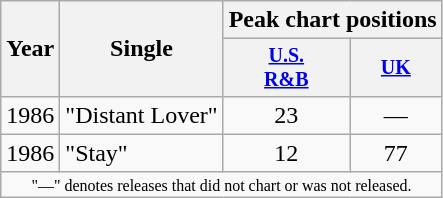<table class="wikitable" style="text-align:center;">
<tr>
<th rowspan="2">Year</th>
<th rowspan="2">Single</th>
<th colspan="2">Peak chart positions</th>
</tr>
<tr style="font-size:smaller;">
<th><a href='#'>U.S.<br> R&B</a></th>
<th><a href='#'>UK</a></th>
</tr>
<tr align="center">
<td align="left">1986</td>
<td align="left">"Distant Lover"</td>
<td>23</td>
<td>—</td>
</tr>
<tr align="center">
<td align="left">1986</td>
<td align="left">"Stay"</td>
<td>12</td>
<td>77</td>
</tr>
<tr align="center">
<td align="center" colspan="21" style="font-size:8pt">"—" denotes releases that did not chart or was not released.</td>
</tr>
</table>
